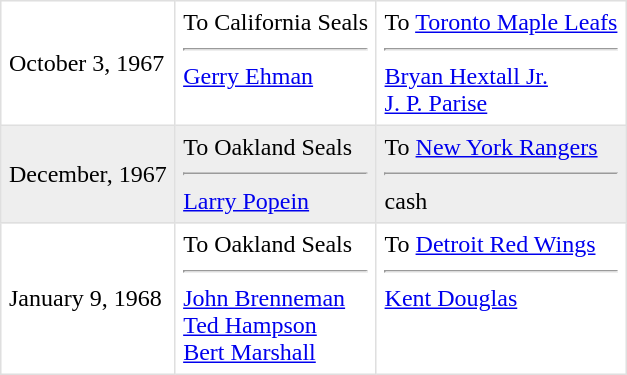<table border=1 style="border-collapse:collapse" bordercolor="#DFDFDF"  cellpadding="5">
<tr>
<td>October 3, 1967</td>
<td valign="top">To California Seals <hr><a href='#'>Gerry Ehman</a></td>
<td valign="top">To <a href='#'>Toronto Maple Leafs</a> <hr><a href='#'>Bryan Hextall Jr.</a><br><a href='#'>J. P. Parise</a></td>
</tr>
<tr bgcolor="#eeeeee">
<td>December, 1967</td>
<td valign="top">To Oakland Seals <hr><a href='#'>Larry Popein</a></td>
<td valign="top">To <a href='#'>New York Rangers</a> <hr>cash</td>
</tr>
<tr>
<td>January 9, 1968</td>
<td valign="top">To Oakland Seals <hr><a href='#'>John Brenneman</a><br><a href='#'>Ted Hampson</a><br><a href='#'>Bert Marshall</a></td>
<td valign="top">To <a href='#'>Detroit Red Wings</a> <hr><a href='#'>Kent Douglas</a></td>
</tr>
</table>
